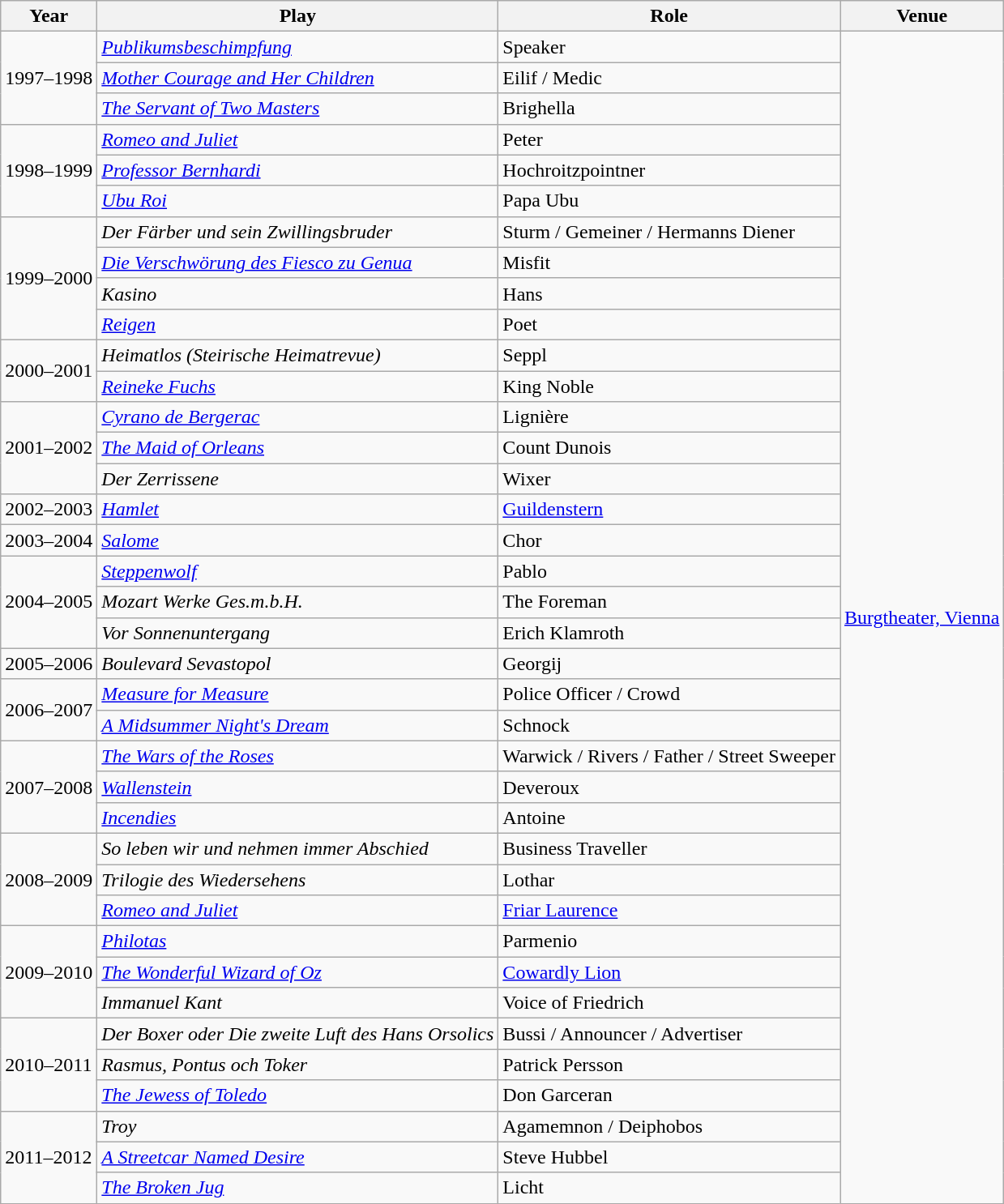<table class="wikitable">
<tr>
<th>Year</th>
<th>Play</th>
<th>Role</th>
<th>Venue</th>
</tr>
<tr>
<td rowspan="3">1997–1998</td>
<td><em><a href='#'>Publikumsbeschimpfung</a></em></td>
<td>Speaker</td>
<td rowspan="38"><a href='#'>Burgtheater, Vienna</a></td>
</tr>
<tr>
<td><em><a href='#'>Mother Courage and Her Children</a></em></td>
<td>Eilif / Medic</td>
</tr>
<tr>
<td><em><a href='#'>The Servant of Two Masters</a></em></td>
<td>Brighella</td>
</tr>
<tr>
<td rowspan="3">1998–1999</td>
<td><em><a href='#'>Romeo and Juliet</a></em></td>
<td>Peter</td>
</tr>
<tr>
<td><em><a href='#'>Professor Bernhardi</a></em></td>
<td>Hochroitzpointner</td>
</tr>
<tr>
<td><em><a href='#'>Ubu Roi</a></em></td>
<td>Papa Ubu</td>
</tr>
<tr>
<td rowspan="4">1999–2000</td>
<td><em>Der Färber und sein Zwillingsbruder</em></td>
<td>Sturm / Gemeiner / Hermanns Diener</td>
</tr>
<tr>
<td><em><a href='#'>Die Verschwörung des Fiesco zu Genua</a></em></td>
<td>Misfit</td>
</tr>
<tr>
<td><em>Kasino</em></td>
<td>Hans</td>
</tr>
<tr>
<td><em><a href='#'>Reigen</a></em></td>
<td>Poet</td>
</tr>
<tr>
<td rowspan="2">2000–2001</td>
<td><em>Heimatlos (Steirische Heimatrevue)</em></td>
<td>Seppl</td>
</tr>
<tr>
<td><em><a href='#'>Reineke Fuchs</a></em></td>
<td>King Noble</td>
</tr>
<tr>
<td rowspan="3">2001–2002</td>
<td><em><a href='#'>Cyrano de Bergerac</a></em></td>
<td>Lignière</td>
</tr>
<tr>
<td><em><a href='#'>The Maid of Orleans</a></em></td>
<td>Count Dunois</td>
</tr>
<tr>
<td><em>Der Zerrissene</em></td>
<td>Wixer</td>
</tr>
<tr>
<td>2002–2003</td>
<td><em><a href='#'>Hamlet</a></em></td>
<td><a href='#'>Guildenstern</a></td>
</tr>
<tr>
<td>2003–2004</td>
<td><em><a href='#'>Salome</a></em></td>
<td>Chor</td>
</tr>
<tr>
<td rowspan="3">2004–2005</td>
<td><em><a href='#'>Steppenwolf</a></em></td>
<td>Pablo</td>
</tr>
<tr>
<td><em>Mozart Werke Ges.m.b.H.</em></td>
<td>The Foreman</td>
</tr>
<tr>
<td><em>Vor Sonnenuntergang</em></td>
<td>Erich Klamroth</td>
</tr>
<tr>
<td>2005–2006</td>
<td><em>Boulevard Sevastopol</em></td>
<td>Georgij</td>
</tr>
<tr>
<td rowspan="2">2006–2007</td>
<td><em><a href='#'>Measure for Measure</a></em></td>
<td>Police Officer / Crowd</td>
</tr>
<tr>
<td><em><a href='#'>A Midsummer Night's Dream</a></em></td>
<td>Schnock</td>
</tr>
<tr>
<td rowspan="3">2007–2008</td>
<td><em><a href='#'>The Wars of the Roses</a></em></td>
<td>Warwick / Rivers / Father / Street Sweeper</td>
</tr>
<tr>
<td><em><a href='#'>Wallenstein</a></em></td>
<td>Deveroux</td>
</tr>
<tr>
<td><em><a href='#'>Incendies</a></em></td>
<td>Antoine</td>
</tr>
<tr>
<td rowspan="3">2008–2009</td>
<td><em>So leben wir und nehmen immer Abschied</em></td>
<td>Business Traveller</td>
</tr>
<tr>
<td><em>Trilogie des Wiedersehens</em></td>
<td>Lothar</td>
</tr>
<tr>
<td><em><a href='#'>Romeo and Juliet</a></em></td>
<td><a href='#'>Friar Laurence</a></td>
</tr>
<tr>
<td rowspan="3">2009–2010</td>
<td><em><a href='#'>Philotas</a></em></td>
<td>Parmenio</td>
</tr>
<tr>
<td><em><a href='#'>The Wonderful Wizard of Oz</a></em></td>
<td><a href='#'>Cowardly Lion</a></td>
</tr>
<tr>
<td><em>Immanuel Kant</em></td>
<td>Voice of Friedrich</td>
</tr>
<tr>
<td rowspan="3">2010–2011</td>
<td><em>Der Boxer oder Die zweite Luft des Hans Orsolics</em></td>
<td>Bussi / Announcer / Advertiser</td>
</tr>
<tr>
<td><em>Rasmus, Pontus och Toker</em></td>
<td>Patrick Persson</td>
</tr>
<tr>
<td><em><a href='#'>The Jewess of Toledo</a></em></td>
<td>Don Garceran</td>
</tr>
<tr>
<td rowspan="3">2011–2012</td>
<td><em>Troy</em></td>
<td>Agamemnon / Deiphobos</td>
</tr>
<tr>
<td><em><a href='#'>A Streetcar Named Desire</a></em></td>
<td>Steve Hubbel</td>
</tr>
<tr>
<td><em><a href='#'>The Broken Jug</a></em></td>
<td>Licht</td>
</tr>
</table>
